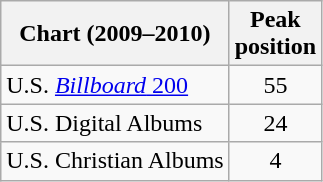<table class="wikitable sortable">
<tr>
<th>Chart (2009–2010)</th>
<th>Peak<br>position</th>
</tr>
<tr>
<td>U.S. <a href='#'><em>Billboard</em> 200</a></td>
<td style="text-align:center;">55</td>
</tr>
<tr>
<td>U.S. Digital Albums</td>
<td style="text-align:center;">24</td>
</tr>
<tr>
<td>U.S. Christian Albums</td>
<td style="text-align:center;">4</td>
</tr>
</table>
